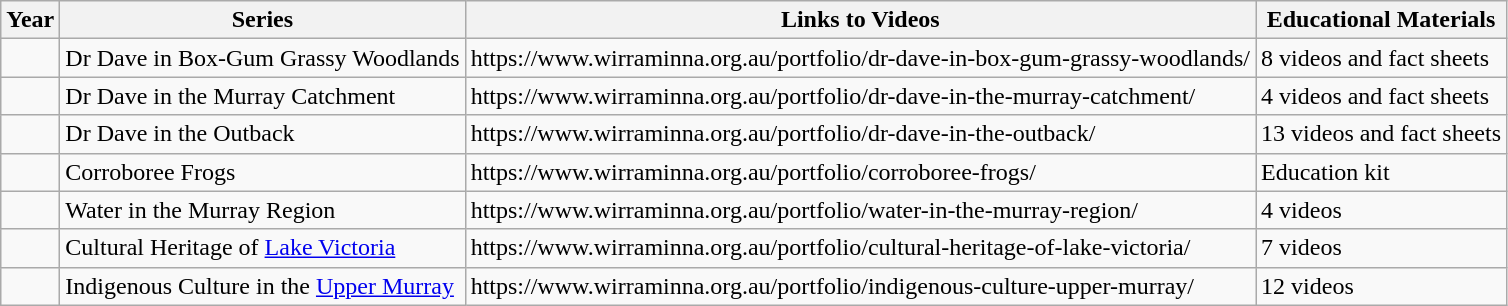<table class="wikitable">
<tr>
<th>Year</th>
<th>Series</th>
<th>Links to Videos</th>
<th>Educational Materials</th>
</tr>
<tr>
<td></td>
<td>Dr Dave in Box-Gum Grassy Woodlands</td>
<td>https://www.wirraminna.org.au/portfolio/dr-dave-in-box-gum-grassy-woodlands/</td>
<td>8 videos and fact sheets</td>
</tr>
<tr>
<td></td>
<td>Dr Dave in the Murray Catchment</td>
<td>https://www.wirraminna.org.au/portfolio/dr-dave-in-the-murray-catchment/</td>
<td>4 videos and fact sheets</td>
</tr>
<tr>
<td></td>
<td>Dr Dave in the Outback</td>
<td>https://www.wirraminna.org.au/portfolio/dr-dave-in-the-outback/</td>
<td>13 videos and fact sheets</td>
</tr>
<tr>
<td></td>
<td>Corroboree Frogs</td>
<td>https://www.wirraminna.org.au/portfolio/corroboree-frogs/</td>
<td>Education kit</td>
</tr>
<tr>
<td></td>
<td>Water in the Murray Region</td>
<td>https://www.wirraminna.org.au/portfolio/water-in-the-murray-region/</td>
<td>4 videos</td>
</tr>
<tr>
<td></td>
<td>Cultural Heritage of <a href='#'>Lake Victoria</a></td>
<td>https://www.wirraminna.org.au/portfolio/cultural-heritage-of-lake-victoria/</td>
<td>7 videos</td>
</tr>
<tr>
<td></td>
<td>Indigenous Culture in the <a href='#'>Upper Murray</a></td>
<td>https://www.wirraminna.org.au/portfolio/indigenous-culture-upper-murray/</td>
<td>12 videos</td>
</tr>
</table>
